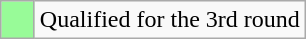<table class="wikitable">
<tr>
<td width=15px bgcolor=#98fb98></td>
<td>Qualified for the 3rd round</td>
</tr>
</table>
